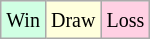<table class="wikitable">
<tr>
<td style="background-color: #d0ffe3;"><small>Win</small></td>
<td style="background-color: #ffffdd;"><small>Draw</small></td>
<td style="background-color: #ffd0e3;"><small>Loss</small></td>
</tr>
</table>
